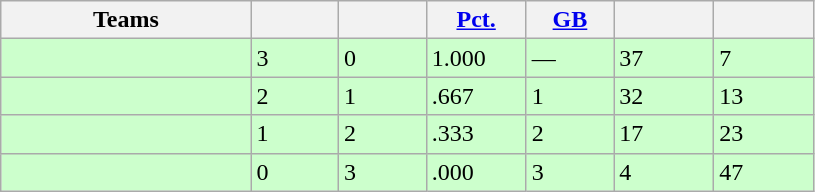<table class="wikitable" width= style="text-align:center;">
<tr>
<th width="20%">Teams</th>
<th width="7%"></th>
<th width="7%"></th>
<th width="8%"><a href='#'>Pct.</a></th>
<th width="7%"><a href='#'>GB</a></th>
<th width="8%"></th>
<th width="8%"></th>
</tr>
<tr bgcolor="ccffcc">
<td align=left></td>
<td>3</td>
<td>0</td>
<td>1.000</td>
<td>—</td>
<td>37</td>
<td>7</td>
</tr>
<tr bgcolor="ccffcc">
<td align=left></td>
<td>2</td>
<td>1</td>
<td>.667</td>
<td>1</td>
<td>32</td>
<td>13</td>
</tr>
<tr bgcolor="ccffcc">
<td align=left></td>
<td>1</td>
<td>2</td>
<td>.333</td>
<td>2</td>
<td>17</td>
<td>23</td>
</tr>
<tr bgcolor="ccffcc">
<td align=left></td>
<td>0</td>
<td>3</td>
<td>.000</td>
<td>3</td>
<td>4</td>
<td>47</td>
</tr>
</table>
